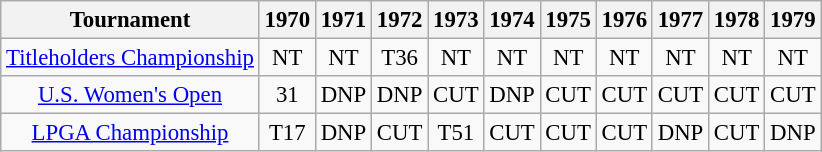<table class="wikitable" style="font-size:95%;text-align:center;">
<tr>
<th>Tournament</th>
<th>1970</th>
<th>1971</th>
<th>1972</th>
<th>1973</th>
<th>1974</th>
<th>1975</th>
<th>1976</th>
<th>1977</th>
<th>1978</th>
<th>1979</th>
</tr>
<tr>
<td><a href='#'>Titleholders Championship</a></td>
<td align="center">NT</td>
<td align="center">NT</td>
<td align="center">T36</td>
<td align="center">NT</td>
<td align="center">NT</td>
<td align="center">NT</td>
<td align="center">NT</td>
<td align="center">NT</td>
<td align="center">NT</td>
<td align="center">NT</td>
</tr>
<tr>
<td><a href='#'>U.S. Women's Open</a></td>
<td align="center">31</td>
<td align="center">DNP</td>
<td align="center">DNP</td>
<td align="center">CUT</td>
<td align="center">DNP</td>
<td align="center">CUT</td>
<td align="center">CUT</td>
<td align="center">CUT</td>
<td align="center">CUT</td>
<td align="center">CUT</td>
</tr>
<tr>
<td><a href='#'>LPGA Championship</a></td>
<td align="center">T17</td>
<td align="center">DNP</td>
<td align="center">CUT</td>
<td align="center">T51</td>
<td align="center">CUT</td>
<td align="center">CUT</td>
<td align="center">CUT</td>
<td align="center">DNP</td>
<td align="center">CUT</td>
<td align="center">DNP</td>
</tr>
</table>
